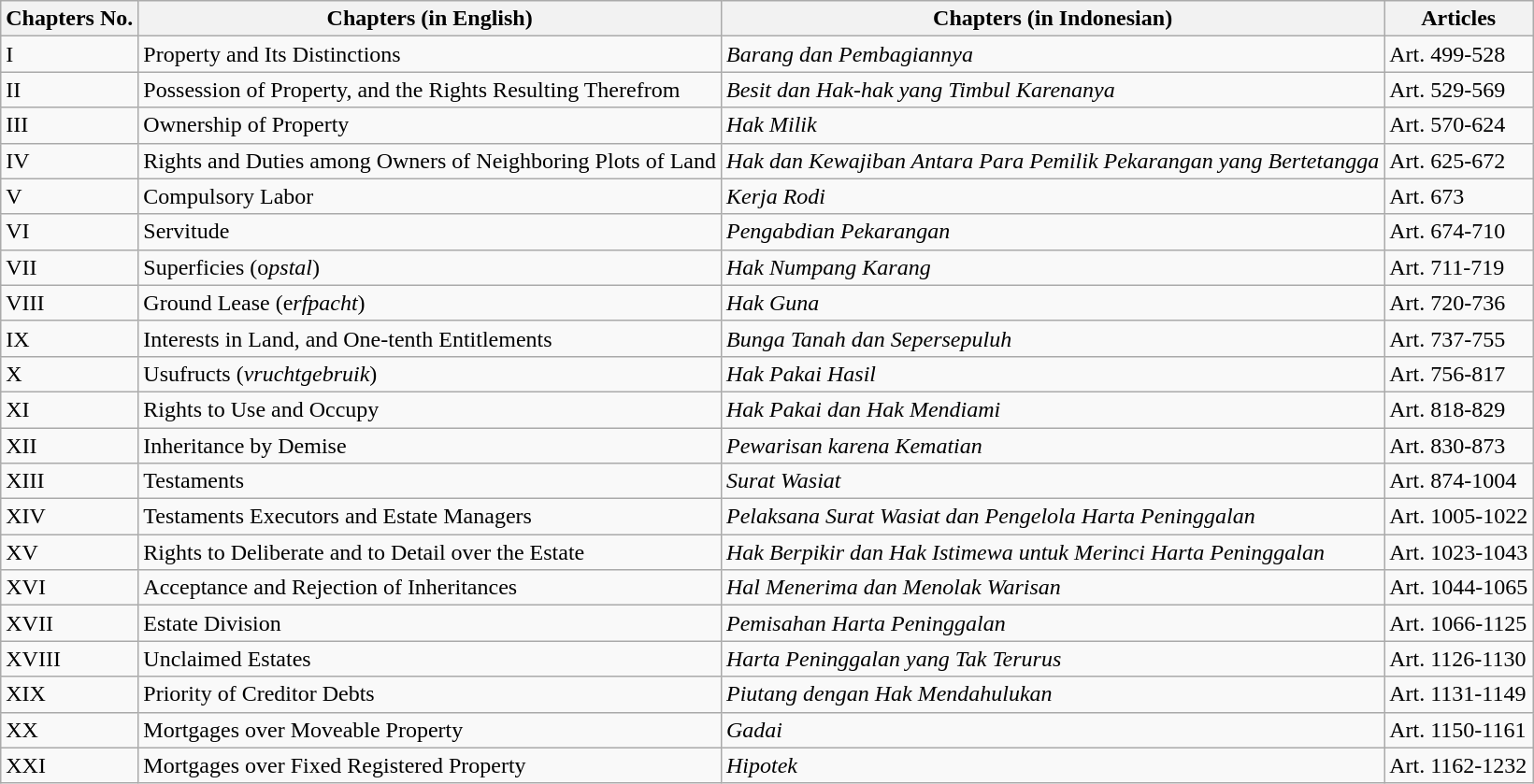<table class="wikitable">
<tr>
<th>Chapters No.</th>
<th>Chapters (in English)</th>
<th>Chapters (in Indonesian)</th>
<th>Articles</th>
</tr>
<tr>
<td>I</td>
<td>Property and Its Distinctions</td>
<td><em>Barang dan Pembagiannya</em></td>
<td>Art. 499-528</td>
</tr>
<tr>
<td>II</td>
<td>Possession of Property, and the Rights Resulting Therefrom</td>
<td><em>Besit dan Hak-hak yang Timbul Karenanya</em></td>
<td>Art. 529-569</td>
</tr>
<tr>
<td>III</td>
<td>Ownership of Property</td>
<td><em>Hak Milik</em></td>
<td>Art. 570-624</td>
</tr>
<tr>
<td>IV</td>
<td>Rights and Duties among Owners of Neighboring Plots of Land</td>
<td><em>Hak dan Kewajiban Antara Para Pemilik Pekarangan yang Bertetangga</em></td>
<td>Art. 625-672</td>
</tr>
<tr>
<td>V</td>
<td>Compulsory Labor</td>
<td><em>Kerja Rodi</em></td>
<td>Art. 673</td>
</tr>
<tr>
<td>VI</td>
<td>Servitude</td>
<td><em>Pengabdian Pekarangan</em></td>
<td>Art. 674-710</td>
</tr>
<tr>
<td>VII</td>
<td>Superficies (o<em>pstal</em>)</td>
<td><em>Hak Numpang Karang</em></td>
<td>Art. 711-719</td>
</tr>
<tr>
<td>VIII</td>
<td>Ground Lease (e<em>rfpacht</em>)</td>
<td><em>Hak Guna</em></td>
<td>Art. 720-736</td>
</tr>
<tr>
<td>IX</td>
<td>Interests in Land, and One-tenth Entitlements</td>
<td><em>Bunga Tanah dan Sepersepuluh</em></td>
<td>Art. 737-755</td>
</tr>
<tr>
<td>X</td>
<td>Usufructs (<em>vruchtgebruik</em>)</td>
<td><em>Hak Pakai Hasil</em></td>
<td>Art. 756-817</td>
</tr>
<tr>
<td>XI</td>
<td>Rights to Use and Occupy</td>
<td><em>Hak Pakai dan Hak Mendiami</em></td>
<td>Art. 818-829</td>
</tr>
<tr>
<td>XII</td>
<td>Inheritance by Demise</td>
<td><em>Pewarisan karena Kematian</em></td>
<td>Art. 830-873</td>
</tr>
<tr>
<td>XIII</td>
<td>Testaments</td>
<td><em>Surat Wasiat</em></td>
<td>Art. 874-1004</td>
</tr>
<tr>
<td>XIV</td>
<td>Testaments Executors and Estate Managers</td>
<td><em>Pelaksana Surat Wasiat dan Pengelola Harta Peninggalan</em></td>
<td>Art. 1005-1022</td>
</tr>
<tr>
<td>XV</td>
<td>Rights to Deliberate and to Detail over the Estate</td>
<td><em>Hak Berpikir dan Hak Istimewa untuk Merinci Harta Peninggalan</em></td>
<td>Art. 1023-1043</td>
</tr>
<tr>
<td>XVI</td>
<td>Acceptance and Rejection of Inheritances</td>
<td><em>Hal Menerima dan Menolak Warisan</em></td>
<td>Art. 1044-1065</td>
</tr>
<tr>
<td>XVII</td>
<td>Estate Division</td>
<td><em>Pemisahan Harta Peninggalan</em></td>
<td>Art. 1066-1125</td>
</tr>
<tr>
<td>XVIII</td>
<td>Unclaimed Estates</td>
<td><em>Harta Peninggalan yang Tak Terurus</em></td>
<td>Art. 1126-1130</td>
</tr>
<tr>
<td>XIX</td>
<td>Priority of Creditor Debts</td>
<td><em>Piutang dengan Hak Mendahulukan</em></td>
<td>Art. 1131-1149</td>
</tr>
<tr>
<td>XX</td>
<td>Mortgages over Moveable Property</td>
<td><em>Gadai</em></td>
<td>Art. 1150-1161</td>
</tr>
<tr>
<td>XXI</td>
<td>Mortgages over Fixed Registered Property</td>
<td><em>Hipotek</em></td>
<td>Art. 1162-1232</td>
</tr>
</table>
